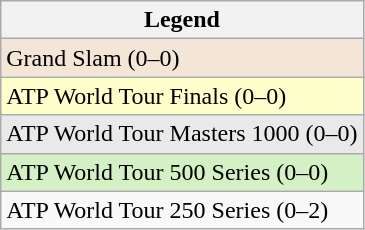<table class="wikitable sortable mw-collapsible mw-collapsed">
<tr>
<th>Legend</th>
</tr>
<tr style="background:#f3e6d7;">
<td>Grand Slam (0–0)</td>
</tr>
<tr style="background:#ffffcc;">
<td>ATP World Tour Finals (0–0)</td>
</tr>
<tr style="background:#e9e9e9;">
<td>ATP World Tour Masters 1000 (0–0)</td>
</tr>
<tr style="background:#d4f1c5;">
<td>ATP World Tour 500 Series (0–0)</td>
</tr>
<tr>
<td>ATP World Tour 250 Series (0–2)</td>
</tr>
</table>
